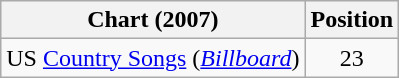<table class="wikitable sortable">
<tr>
<th scope="col">Chart (2007)</th>
<th scope="col">Position</th>
</tr>
<tr>
<td>US <a href='#'>Country Songs</a> (<em><a href='#'>Billboard</a></em>)</td>
<td align="center">23</td>
</tr>
</table>
